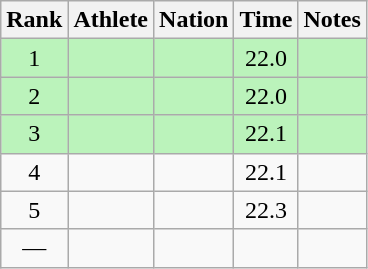<table class="wikitable sortable" style="text-align:center">
<tr>
<th>Rank</th>
<th>Athlete</th>
<th>Nation</th>
<th>Time</th>
<th>Notes</th>
</tr>
<tr style="background:#bbf3bb;">
<td>1</td>
<td align=left></td>
<td align=left></td>
<td>22.0</td>
<td></td>
</tr>
<tr style="background:#bbf3bb;">
<td>2</td>
<td align=left></td>
<td align=left></td>
<td>22.0</td>
<td></td>
</tr>
<tr style="background:#bbf3bb;">
<td>3</td>
<td align=left></td>
<td align=left></td>
<td>22.1</td>
<td></td>
</tr>
<tr>
<td>4</td>
<td align=left></td>
<td align=left></td>
<td>22.1</td>
<td></td>
</tr>
<tr>
<td>5</td>
<td align=left></td>
<td align=left></td>
<td>22.3</td>
<td></td>
</tr>
<tr>
<td data-sort-value=6>—</td>
<td align=left></td>
<td align=left></td>
<td data-sort-value=99.9></td>
<td></td>
</tr>
</table>
